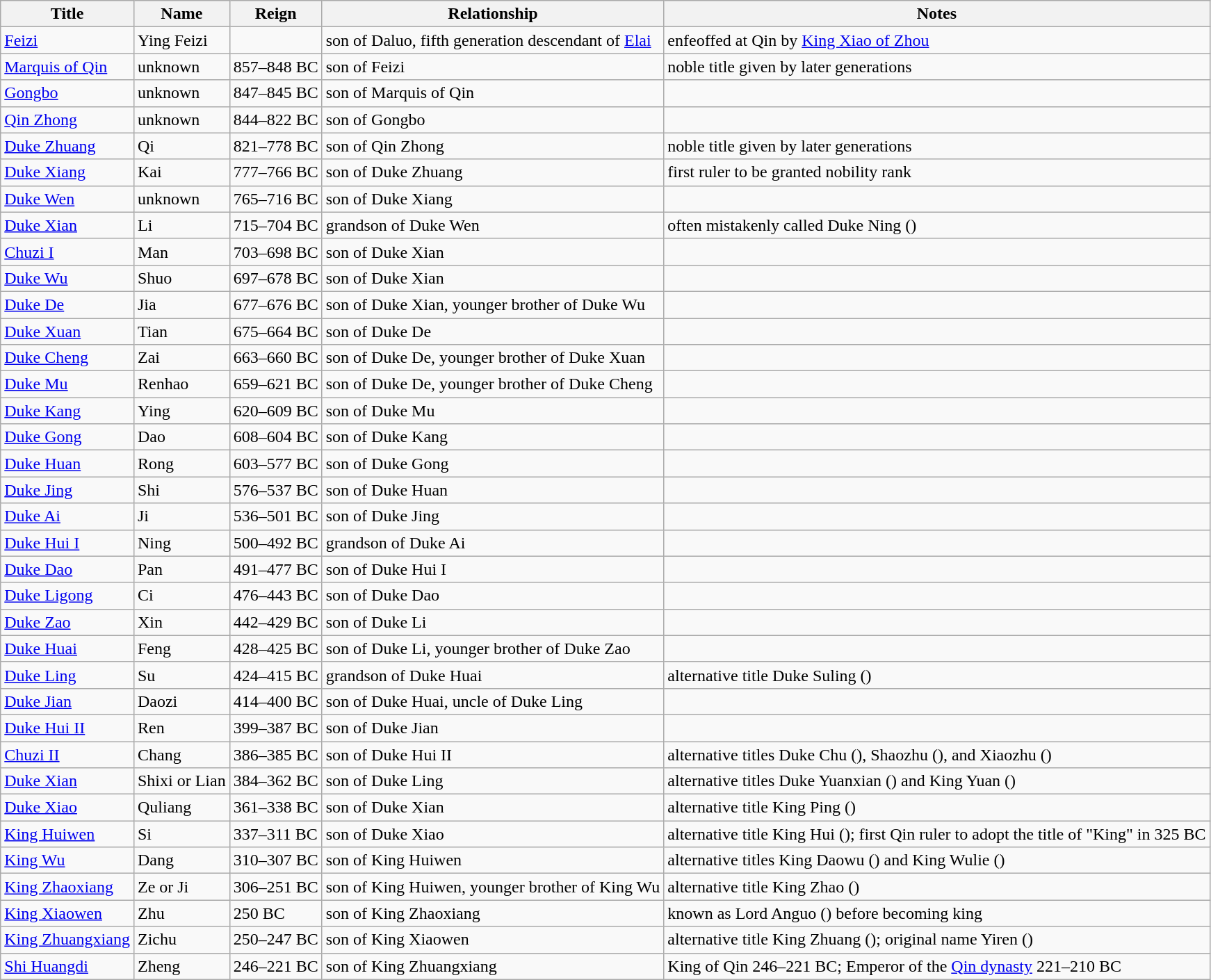<table class="wikitable">
<tr>
<th scope="col">Title</th>
<th scope="col">Name</th>
<th scope="col">Reign</th>
<th scope="col">Relationship</th>
<th scope="col">Notes</th>
</tr>
<tr>
<td><a href='#'>Feizi</a></td>
<td>Ying Feizi</td>
<td></td>
<td>son of Daluo, fifth generation descendant of <a href='#'>Elai</a></td>
<td>enfeoffed at Qin by <a href='#'>King Xiao of Zhou</a></td>
</tr>
<tr>
<td><a href='#'>Marquis of Qin</a></td>
<td>unknown</td>
<td>857–848 BC</td>
<td>son of Feizi</td>
<td>noble title given by later generations</td>
</tr>
<tr>
<td><a href='#'>Gongbo</a></td>
<td>unknown</td>
<td>847–845 BC</td>
<td>son of Marquis of Qin</td>
<td></td>
</tr>
<tr>
<td><a href='#'>Qin Zhong</a></td>
<td>unknown</td>
<td>844–822 BC</td>
<td>son of Gongbo</td>
<td></td>
</tr>
<tr>
<td><a href='#'>Duke Zhuang</a></td>
<td>Qi</td>
<td>821–778 BC</td>
<td>son of Qin Zhong</td>
<td>noble title given by later generations</td>
</tr>
<tr>
<td><a href='#'>Duke Xiang</a></td>
<td>Kai</td>
<td>777–766 BC</td>
<td>son of Duke Zhuang</td>
<td>first ruler to be granted nobility rank</td>
</tr>
<tr>
<td><a href='#'>Duke Wen</a></td>
<td>unknown</td>
<td>765–716 BC</td>
<td>son of Duke Xiang</td>
<td></td>
</tr>
<tr>
<td><a href='#'>Duke Xian</a></td>
<td>Li</td>
<td>715–704 BC</td>
<td>grandson of Duke Wen</td>
<td>often mistakenly called Duke Ning ()</td>
</tr>
<tr>
<td><a href='#'>Chuzi I</a></td>
<td>Man </td>
<td>703–698 BC</td>
<td>son of Duke Xian</td>
<td></td>
</tr>
<tr>
<td><a href='#'>Duke Wu</a></td>
<td>Shuo</td>
<td>697–678 BC</td>
<td>son of Duke Xian</td>
<td></td>
</tr>
<tr>
<td><a href='#'>Duke De</a></td>
<td>Jia</td>
<td>677–676 BC</td>
<td>son of Duke Xian, younger brother of Duke Wu</td>
<td></td>
</tr>
<tr>
<td><a href='#'>Duke Xuan</a></td>
<td>Tian</td>
<td>675–664 BC</td>
<td>son of Duke De</td>
<td></td>
</tr>
<tr>
<td><a href='#'>Duke Cheng</a></td>
<td>Zai</td>
<td>663–660 BC</td>
<td>son of Duke De, younger brother of Duke Xuan</td>
<td></td>
</tr>
<tr>
<td><a href='#'>Duke Mu</a></td>
<td>Renhao </td>
<td>659–621 BC</td>
<td>son of Duke De, younger brother of Duke Cheng</td>
<td></td>
</tr>
<tr>
<td><a href='#'>Duke Kang</a></td>
<td>Ying </td>
<td>620–609 BC</td>
<td>son of Duke Mu</td>
<td></td>
</tr>
<tr>
<td><a href='#'>Duke Gong</a></td>
<td>Dao </td>
<td>608–604 BC</td>
<td>son of Duke Kang</td>
<td></td>
</tr>
<tr>
<td><a href='#'>Duke Huan</a></td>
<td>Rong </td>
<td>603–577 BC</td>
<td>son of Duke Gong</td>
<td></td>
</tr>
<tr>
<td><a href='#'>Duke Jing</a></td>
<td>Shi </td>
<td>576–537 BC</td>
<td>son of Duke Huan</td>
<td></td>
</tr>
<tr>
<td><a href='#'>Duke Ai</a></td>
<td>Ji</td>
<td>536–501 BC</td>
<td>son of Duke Jing</td>
<td></td>
</tr>
<tr>
<td><a href='#'>Duke Hui I</a></td>
<td>Ning</td>
<td>500–492 BC</td>
<td>grandson of Duke Ai</td>
<td></td>
</tr>
<tr>
<td><a href='#'>Duke Dao</a></td>
<td>Pan</td>
<td>491–477 BC</td>
<td>son of Duke Hui I</td>
<td></td>
</tr>
<tr>
<td><a href='#'>Duke Ligong</a></td>
<td>Ci</td>
<td>476–443 BC</td>
<td>son of Duke Dao</td>
<td></td>
</tr>
<tr>
<td><a href='#'>Duke Zao</a></td>
<td>Xin</td>
<td>442–429 BC</td>
<td>son of Duke Li</td>
<td></td>
</tr>
<tr>
<td><a href='#'>Duke Huai</a></td>
<td>Feng</td>
<td>428–425 BC</td>
<td>son of Duke Li, younger brother of Duke Zao</td>
<td></td>
</tr>
<tr>
<td><a href='#'>Duke Ling</a></td>
<td>Su</td>
<td>424–415 BC</td>
<td>grandson of Duke Huai</td>
<td>alternative title Duke Suling ()</td>
</tr>
<tr>
<td><a href='#'>Duke Jian</a></td>
<td>Daozi</td>
<td>414–400 BC</td>
<td>son of Duke Huai, uncle of Duke Ling</td>
<td></td>
</tr>
<tr>
<td><a href='#'>Duke Hui II</a></td>
<td>Ren</td>
<td>399–387 BC</td>
<td>son of Duke Jian</td>
<td></td>
</tr>
<tr>
<td><a href='#'>Chuzi II</a></td>
<td>Chang</td>
<td>386–385 BC</td>
<td>son of Duke Hui II</td>
<td>alternative titles Duke Chu (), Shaozhu (), and Xiaozhu ()</td>
</tr>
<tr>
<td><a href='#'>Duke Xian</a></td>
<td>Shixi or Lian </td>
<td>384–362 BC</td>
<td>son of Duke Ling</td>
<td>alternative titles Duke Yuanxian () and King Yuan ()</td>
</tr>
<tr>
<td><a href='#'>Duke Xiao</a></td>
<td>Quliang </td>
<td>361–338 BC</td>
<td>son of Duke Xian</td>
<td>alternative title King Ping ()</td>
</tr>
<tr>
<td><a href='#'>King Huiwen</a></td>
<td>Si </td>
<td>337–311 BC</td>
<td>son of Duke Xiao</td>
<td>alternative title King Hui (); first Qin ruler to adopt the title of "King" in 325 BC</td>
</tr>
<tr>
<td><a href='#'>King Wu</a></td>
<td>Dang </td>
<td>310–307 BC</td>
<td>son of King Huiwen</td>
<td>alternative titles King Daowu () and King Wulie ()</td>
</tr>
<tr>
<td><a href='#'>King Zhaoxiang</a></td>
<td>Ze or Ji </td>
<td>306–251 BC</td>
<td>son of King Huiwen, younger brother of King Wu</td>
<td>alternative title King Zhao ()</td>
</tr>
<tr>
<td><a href='#'>King Xiaowen</a></td>
<td>Zhu </td>
<td>250 BC</td>
<td>son of King Zhaoxiang</td>
<td>known as Lord Anguo () before becoming king</td>
</tr>
<tr>
<td><a href='#'>King Zhuangxiang</a></td>
<td>Zichu </td>
<td>250–247 BC</td>
<td>son of King Xiaowen</td>
<td>alternative title King Zhuang (); original name Yiren ()</td>
</tr>
<tr>
<td><a href='#'>Shi Huangdi</a></td>
<td>Zheng </td>
<td>246–221 BC</td>
<td>son of King Zhuangxiang</td>
<td>King of Qin 246–221 BC; Emperor of the <a href='#'>Qin dynasty</a> 221–210 BC</td>
</tr>
</table>
